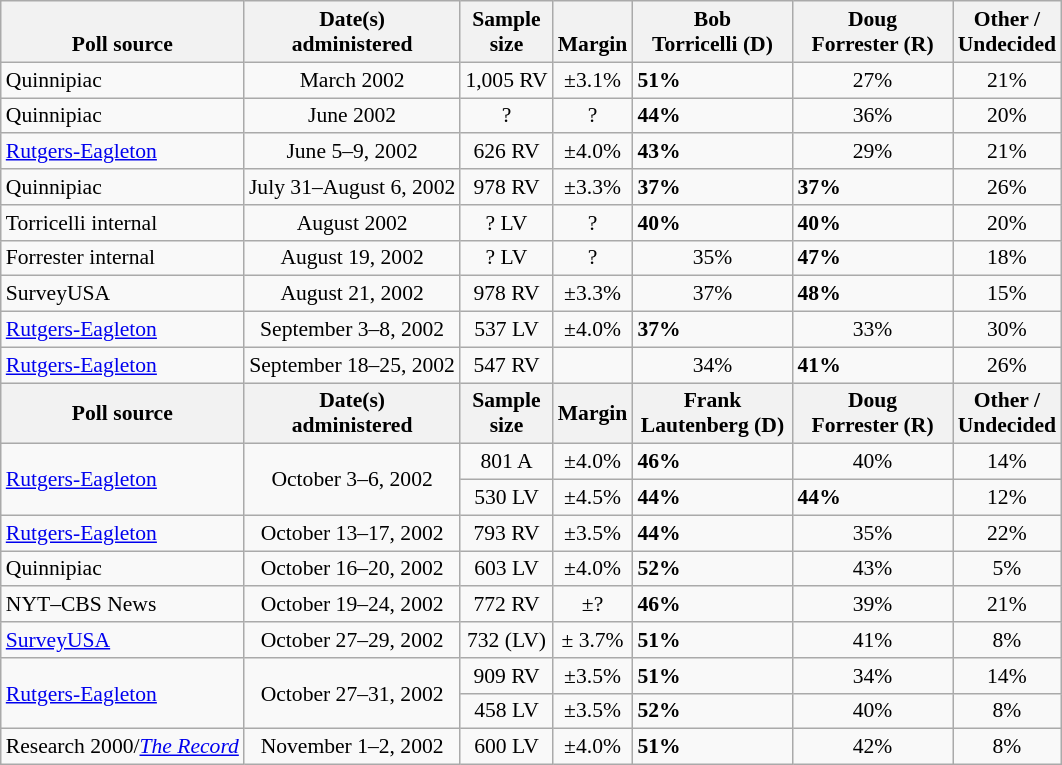<table class="wikitable" style="font-size:90%">
<tr valign=bottom>
<th>Poll source</th>
<th>Date(s)<br>administered</th>
<th>Sample<br>size</th>
<th>Margin<br></th>
<th style="width:100px;">Bob<br>Torricelli (D)</th>
<th style="width:100px;">Doug<br>Forrester (R)</th>
<th>Other /<br>Undecided</th>
</tr>
<tr>
<td>Quinnipiac</td>
<td align=center>March 2002</td>
<td align=center>1,005 RV</td>
<td align=center>±3.1%</td>
<td><strong>51%</strong></td>
<td align=center>27%</td>
<td align=center>21%</td>
</tr>
<tr>
<td>Quinnipiac</td>
<td align=center>June 2002</td>
<td align=center>?</td>
<td align=center>?</td>
<td><strong>44%</strong></td>
<td align=center>36%</td>
<td align=center>20%</td>
</tr>
<tr>
<td><a href='#'>Rutgers-Eagleton</a></td>
<td align=center>June 5–9, 2002</td>
<td align=center>626 RV</td>
<td align=center>±4.0%</td>
<td><strong>43%</strong></td>
<td align=center>29%</td>
<td align=center>21%</td>
</tr>
<tr>
<td>Quinnipiac</td>
<td align=center>July 31–August 6, 2002</td>
<td align=center>978 RV</td>
<td align=center>±3.3%</td>
<td><strong>37%</strong></td>
<td><strong>37%</strong></td>
<td align=center>26%</td>
</tr>
<tr>
<td>Torricelli internal</td>
<td align=center>August 2002</td>
<td align=center>? LV</td>
<td align=center>?</td>
<td><strong>40%</strong></td>
<td><strong>40%</strong></td>
<td align=center>20%</td>
</tr>
<tr>
<td>Forrester internal</td>
<td align=center>August 19, 2002</td>
<td align=center>? LV</td>
<td align=center>?</td>
<td align=center>35%</td>
<td><strong>47%</strong></td>
<td align=center>18%</td>
</tr>
<tr>
<td>SurveyUSA</td>
<td align=center>August 21, 2002</td>
<td align=center>978 RV</td>
<td align=center>±3.3%</td>
<td align=center>37%</td>
<td><strong>48%</strong></td>
<td align=center>15%</td>
</tr>
<tr>
<td><a href='#'>Rutgers-Eagleton</a></td>
<td align=center>September 3–8, 2002</td>
<td align=center>537 LV</td>
<td align=center>±4.0%</td>
<td><strong>37%</strong></td>
<td align=center>33%</td>
<td align=center>30%</td>
</tr>
<tr>
<td><a href='#'>Rutgers-Eagleton</a></td>
<td align=center>September 18–25, 2002</td>
<td align=center>547 RV</td>
<td align=center></td>
<td align=center>34%</td>
<td><strong>41%</strong></td>
<td align=center>26%</td>
</tr>
<tr>
<th>Poll source</th>
<th>Date(s)<br>administered</th>
<th>Sample<br>size</th>
<th>Margin<br></th>
<th style="width:100px;">Frank<br>Lautenberg (D)</th>
<th style="width:100px;">Doug<br>Forrester (R)</th>
<th>Other /<br>Undecided</th>
</tr>
<tr>
<td rowspan="2"><a href='#'>Rutgers-Eagleton</a></td>
<td rowspan="2" align=center>October 3–6, 2002</td>
<td align=center>801 A</td>
<td align=center>±4.0%</td>
<td><strong>46%</strong></td>
<td align=center>40%</td>
<td align=center>14%</td>
</tr>
<tr>
<td align=center>530 LV</td>
<td align=center>±4.5%</td>
<td><strong>44%</strong></td>
<td><strong>44%</strong></td>
<td align=center>12%</td>
</tr>
<tr>
<td><a href='#'>Rutgers-Eagleton</a></td>
<td align=center>October 13–17, 2002</td>
<td align=center>793 RV</td>
<td align=center>±3.5%</td>
<td><strong>44%</strong></td>
<td align=center>35%</td>
<td align=center>22%</td>
</tr>
<tr>
<td>Quinnipiac</td>
<td align=center>October 16–20, 2002</td>
<td align=center>603 LV</td>
<td align=center>±4.0%</td>
<td><strong>52%</strong></td>
<td align=center>43%</td>
<td align=center>5%</td>
</tr>
<tr>
<td>NYT–CBS News</td>
<td align=center>October 19–24, 2002</td>
<td align=center>772 RV</td>
<td align=center>±?</td>
<td><strong>46%</strong></td>
<td align=center>39%</td>
<td align=center>21%</td>
</tr>
<tr>
<td><a href='#'>SurveyUSA</a></td>
<td align=center>October 27–29, 2002</td>
<td align=center>732 (LV)</td>
<td align=center>± 3.7%</td>
<td><strong>51%</strong></td>
<td align=center>41%</td>
<td align=center>8%</td>
</tr>
<tr>
<td rowspan="2"><a href='#'>Rutgers-Eagleton</a></td>
<td rowspan="2" align=center>October 27–31, 2002</td>
<td align=center>909 RV</td>
<td align=center>±3.5%</td>
<td><strong>51%</strong></td>
<td align=center>34%</td>
<td align=center>14%</td>
</tr>
<tr>
<td align=center>458 LV</td>
<td align=center>±3.5%</td>
<td><strong>52%</strong></td>
<td align=center>40%</td>
<td align=center>8%</td>
</tr>
<tr>
<td>Research 2000/<em><a href='#'>The Record</a></em></td>
<td align=center>November 1–2, 2002</td>
<td align=center>600 LV</td>
<td align=center>±4.0%</td>
<td><strong>51%</strong></td>
<td align=center>42%</td>
<td align=center>8%</td>
</tr>
</table>
